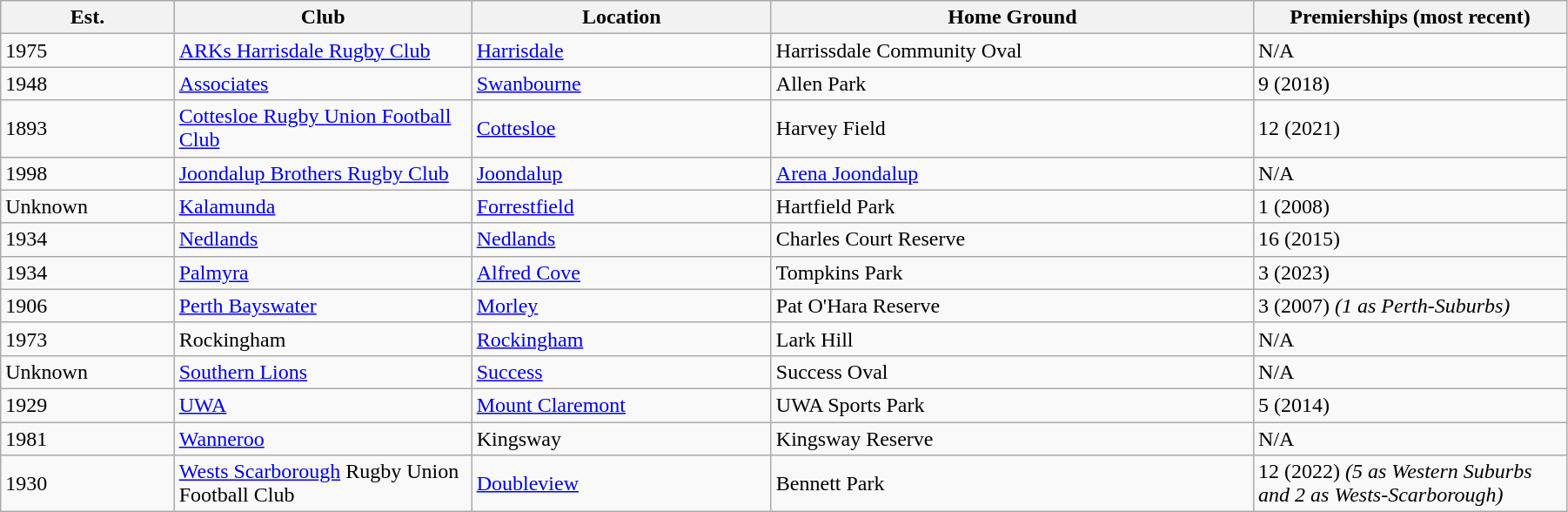<table class="wikitable sortable" style="width:95%;">
<tr>
<th>Est.</th>
<th scope="col" width="19%">Club</th>
<th>Location</th>
<th>Home Ground</th>
<th scope="col" width="20%">Premierships (most recent)</th>
</tr>
<tr>
<td>1975</td>
<td><a href='#'>ARKs Harrisdale Rugby Club</a></td>
<td><a href='#'>Harrisdale</a></td>
<td>Harrissdale Community Oval</td>
<td>N/A</td>
</tr>
<tr>
<td>1948</td>
<td><a href='#'>Associates</a></td>
<td><a href='#'>Swanbourne</a></td>
<td>Allen Park</td>
<td>9 (2018)</td>
</tr>
<tr>
<td>1893</td>
<td><a href='#'>Cottesloe Rugby Union Football Club</a></td>
<td><a href='#'>Cottesloe</a></td>
<td>Harvey Field</td>
<td>12 (2021)</td>
</tr>
<tr>
<td>1998</td>
<td><a href='#'>Joondalup Brothers Rugby Club</a></td>
<td><a href='#'>Joondalup</a></td>
<td><a href='#'>Arena Joondalup</a></td>
<td>N/A</td>
</tr>
<tr>
<td>Unknown</td>
<td><a href='#'>Kalamunda</a></td>
<td><a href='#'>Forrestfield</a></td>
<td>Hartfield Park</td>
<td>1 (2008)</td>
</tr>
<tr>
<td>1934</td>
<td><a href='#'>Nedlands</a></td>
<td><a href='#'>Nedlands</a></td>
<td>Charles Court Reserve</td>
<td>16 (2015)</td>
</tr>
<tr>
<td>1934</td>
<td><a href='#'>Palmyra</a></td>
<td><a href='#'>Alfred Cove</a></td>
<td>Tompkins Park</td>
<td>3 (2023)</td>
</tr>
<tr>
<td>1906</td>
<td><a href='#'>Perth Bayswater</a></td>
<td><a href='#'>Morley</a></td>
<td>Pat O'Hara Reserve</td>
<td>3 (2007) <em>(1 as Perth-Suburbs)</em></td>
</tr>
<tr>
<td>1973</td>
<td>Rockingham</td>
<td><a href='#'>Rockingham</a></td>
<td>Lark Hill</td>
<td>N/A</td>
</tr>
<tr>
<td>Unknown</td>
<td><a href='#'>Southern Lions</a></td>
<td><a href='#'>Success</a></td>
<td>Success Oval</td>
<td>N/A</td>
</tr>
<tr>
<td>1929</td>
<td><a href='#'>UWA</a></td>
<td><a href='#'>Mount Claremont</a></td>
<td>UWA Sports Park</td>
<td>5 (2014)</td>
</tr>
<tr>
<td>1981</td>
<td><a href='#'>Wanneroo</a></td>
<td>Kingsway</td>
<td>Kingsway Reserve</td>
<td>N/A</td>
</tr>
<tr>
<td>1930</td>
<td><a href='#'>Wests Scarborough</a> Rugby Union Football Club</td>
<td><a href='#'>Doubleview</a></td>
<td>Bennett Park</td>
<td>12 (2022) <em>(5 as Western Suburbs and 2 as Wests-Scarborough)</em></td>
</tr>
</table>
